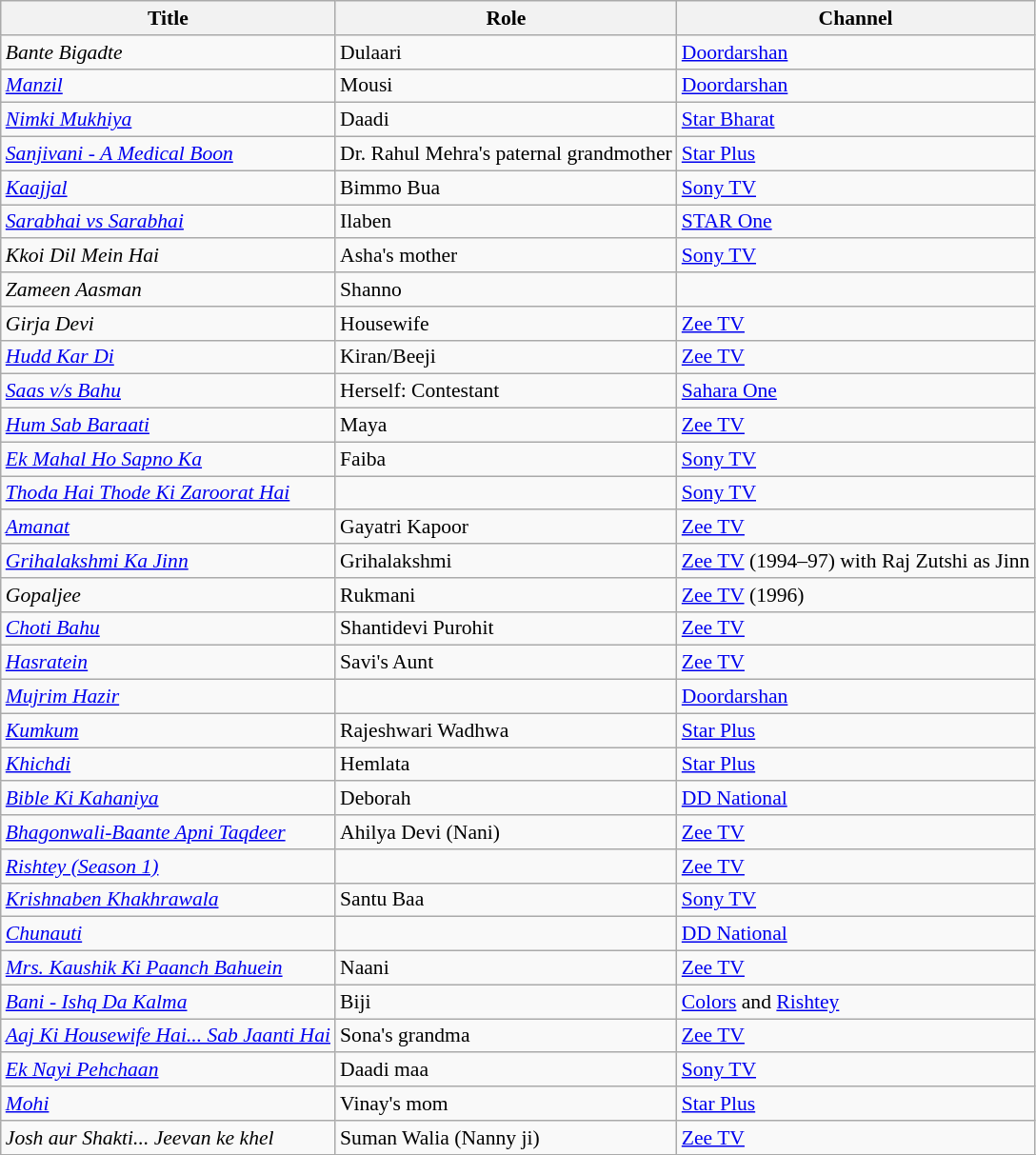<table class="wikitable sortable" style="font-size:90%">
<tr>
<th>Title</th>
<th>Role</th>
<th>Channel</th>
</tr>
<tr>
<td><em>Bante Bigadte</em></td>
<td>Dulaari</td>
<td><a href='#'>Doordarshan</a></td>
</tr>
<tr>
<td><em><a href='#'>Manzil</a></em></td>
<td>Mousi</td>
<td><a href='#'>Doordarshan</a></td>
</tr>
<tr>
<td><em><a href='#'>Nimki Mukhiya</a></em></td>
<td>Daadi</td>
<td><a href='#'>Star Bharat</a></td>
</tr>
<tr>
<td><em><a href='#'>Sanjivani - A Medical Boon</a></em></td>
<td>Dr. Rahul Mehra's paternal grandmother</td>
<td><a href='#'>Star Plus</a></td>
</tr>
<tr>
<td><em><a href='#'>Kaajjal</a></em></td>
<td>Bimmo Bua</td>
<td><a href='#'>Sony TV</a></td>
</tr>
<tr>
<td><em><a href='#'>Sarabhai vs Sarabhai</a></em></td>
<td>Ilaben</td>
<td><a href='#'>STAR One</a></td>
</tr>
<tr>
<td><em>Kkoi Dil Mein Hai</em></td>
<td>Asha's mother</td>
<td><a href='#'>Sony TV</a></td>
</tr>
<tr>
<td><em>Zameen Aasman</em></td>
<td>Shanno</td>
<td></td>
</tr>
<tr>
<td><em>Girja Devi</em></td>
<td>Housewife</td>
<td><a href='#'>Zee TV</a></td>
</tr>
<tr>
<td><em><a href='#'>Hudd Kar Di</a></em></td>
<td>Kiran/Beeji</td>
<td><a href='#'>Zee TV</a></td>
</tr>
<tr>
<td><em><a href='#'>Saas v/s Bahu</a></em></td>
<td>Herself: Contestant</td>
<td><a href='#'>Sahara One</a></td>
</tr>
<tr>
<td><em><a href='#'>Hum Sab Baraati</a></em></td>
<td>Maya</td>
<td><a href='#'>Zee TV</a></td>
</tr>
<tr>
<td><em><a href='#'>Ek Mahal Ho Sapno Ka</a></em></td>
<td>Faiba</td>
<td><a href='#'>Sony TV</a></td>
</tr>
<tr>
<td><em><a href='#'>Thoda Hai Thode Ki Zaroorat Hai</a></em></td>
<td></td>
<td><a href='#'>Sony TV</a></td>
</tr>
<tr>
<td><em><a href='#'>Amanat</a></em></td>
<td>Gayatri Kapoor</td>
<td><a href='#'>Zee TV</a></td>
</tr>
<tr>
<td><em><a href='#'>Grihalakshmi Ka Jinn</a></em></td>
<td>Grihalakshmi</td>
<td><a href='#'>Zee TV</a> (1994–97) with Raj Zutshi as Jinn</td>
</tr>
<tr>
<td><em>Gopaljee</em></td>
<td>Rukmani</td>
<td><a href='#'>Zee TV</a> (1996)</td>
</tr>
<tr>
<td><em><a href='#'>Choti Bahu</a></em></td>
<td>Shantidevi Purohit</td>
<td><a href='#'>Zee TV</a></td>
</tr>
<tr>
<td><em><a href='#'>Hasratein</a></em></td>
<td>Savi's Aunt</td>
<td><a href='#'>Zee TV</a></td>
</tr>
<tr>
<td><em><a href='#'>Mujrim Hazir</a></em></td>
<td></td>
<td><a href='#'>Doordarshan</a></td>
</tr>
<tr>
<td><em><a href='#'>Kumkum</a></em></td>
<td>Rajeshwari Wadhwa</td>
<td><a href='#'>Star Plus</a></td>
</tr>
<tr>
<td><em><a href='#'>Khichdi</a></em></td>
<td>Hemlata</td>
<td><a href='#'>Star Plus</a></td>
</tr>
<tr>
<td><em><a href='#'>Bible Ki Kahaniya</a></em></td>
<td>Deborah</td>
<td><a href='#'>DD National</a></td>
</tr>
<tr>
<td><em><a href='#'>Bhagonwali-Baante Apni Taqdeer</a></em></td>
<td>Ahilya Devi (Nani)</td>
<td><a href='#'>Zee TV</a></td>
</tr>
<tr>
<td><em><a href='#'>Rishtey (Season 1)</a></em></td>
<td></td>
<td><a href='#'>Zee TV</a></td>
</tr>
<tr>
<td><em><a href='#'>Krishnaben Khakhrawala</a></em></td>
<td>Santu Baa</td>
<td><a href='#'>Sony TV</a></td>
</tr>
<tr>
<td><em><a href='#'>Chunauti</a></em></td>
<td></td>
<td><a href='#'>DD National</a></td>
</tr>
<tr>
<td><em><a href='#'>Mrs. Kaushik Ki Paanch Bahuein</a></em></td>
<td>Naani</td>
<td><a href='#'>Zee TV</a></td>
</tr>
<tr>
<td><em><a href='#'>Bani - Ishq Da Kalma</a></em></td>
<td>Biji</td>
<td><a href='#'>Colors</a> and <a href='#'>Rishtey</a></td>
</tr>
<tr>
<td><em><a href='#'>Aaj Ki Housewife Hai... Sab Jaanti Hai</a></em></td>
<td>Sona's grandma</td>
<td><a href='#'>Zee TV</a></td>
</tr>
<tr>
<td><em><a href='#'>Ek Nayi Pehchaan</a></em></td>
<td>Daadi maa</td>
<td><a href='#'>Sony TV</a></td>
</tr>
<tr>
<td><em><a href='#'>Mohi</a></em></td>
<td>Vinay's mom</td>
<td><a href='#'>Star Plus</a></td>
</tr>
<tr>
<td><em>Josh aur Shakti... Jeevan ke khel</em></td>
<td>Suman Walia (Nanny ji)</td>
<td><a href='#'>Zee TV</a></td>
</tr>
<tr>
</tr>
</table>
